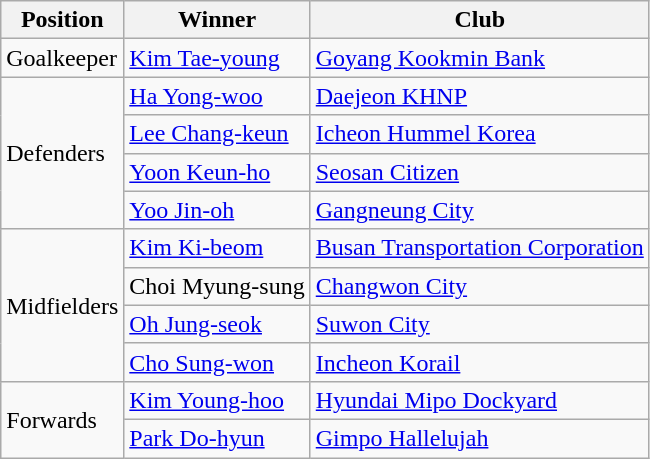<table class="wikitable">
<tr>
<th>Position</th>
<th>Winner</th>
<th>Club</th>
</tr>
<tr>
<td>Goalkeeper</td>
<td> <a href='#'>Kim Tae-young</a></td>
<td><a href='#'>Goyang Kookmin Bank</a></td>
</tr>
<tr>
<td rowspan="4">Defenders</td>
<td> <a href='#'>Ha Yong-woo</a></td>
<td><a href='#'>Daejeon KHNP</a></td>
</tr>
<tr>
<td> <a href='#'>Lee Chang-keun</a></td>
<td><a href='#'>Icheon Hummel Korea</a></td>
</tr>
<tr>
<td> <a href='#'>Yoon Keun-ho</a></td>
<td><a href='#'>Seosan Citizen</a></td>
</tr>
<tr>
<td> <a href='#'>Yoo Jin-oh</a></td>
<td><a href='#'>Gangneung City</a></td>
</tr>
<tr>
<td rowspan="4">Midfielders</td>
<td> <a href='#'>Kim Ki-beom</a></td>
<td><a href='#'>Busan Transportation Corporation</a></td>
</tr>
<tr>
<td> Choi Myung-sung</td>
<td><a href='#'>Changwon City</a></td>
</tr>
<tr>
<td> <a href='#'>Oh Jung-seok</a></td>
<td><a href='#'>Suwon City</a></td>
</tr>
<tr>
<td> <a href='#'>Cho Sung-won</a></td>
<td><a href='#'>Incheon Korail</a></td>
</tr>
<tr>
<td rowspan="2">Forwards</td>
<td> <a href='#'>Kim Young-hoo</a></td>
<td><a href='#'>Hyundai Mipo Dockyard</a></td>
</tr>
<tr>
<td> <a href='#'>Park Do-hyun</a></td>
<td><a href='#'>Gimpo Hallelujah</a></td>
</tr>
</table>
